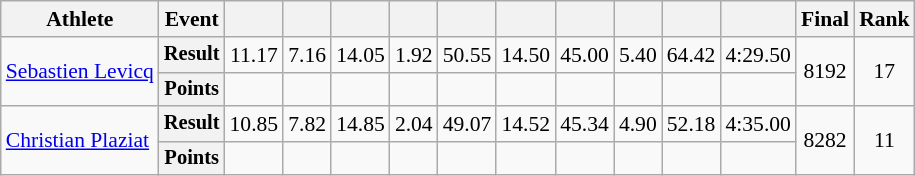<table class="wikitable" style="font-size:90%">
<tr>
<th>Athlete</th>
<th>Event</th>
<th></th>
<th></th>
<th></th>
<th></th>
<th></th>
<th></th>
<th></th>
<th></th>
<th></th>
<th></th>
<th>Final</th>
<th>Rank</th>
</tr>
<tr align=center>
<td align=left rowspan=2><a href='#'>Sebastien Levicq</a></td>
<th style="font-size:95%">Result</th>
<td>11.17</td>
<td>7.16</td>
<td>14.05</td>
<td>1.92</td>
<td>50.55</td>
<td>14.50</td>
<td>45.00</td>
<td>5.40</td>
<td>64.42</td>
<td>4:29.50</td>
<td align=center rowspan=2>8192</td>
<td align=center rowspan=2>17</td>
</tr>
<tr align=center>
<th style="font-size:95%">Points</th>
<td></td>
<td></td>
<td></td>
<td></td>
<td></td>
<td></td>
<td></td>
<td></td>
<td></td>
<td></td>
</tr>
<tr align=center>
<td align=left rowspan=2><a href='#'>Christian Plaziat</a></td>
<th style="font-size:95%">Result</th>
<td>10.85</td>
<td>7.82</td>
<td>14.85</td>
<td>2.04</td>
<td>49.07</td>
<td>14.52</td>
<td>45.34</td>
<td>4.90</td>
<td>52.18</td>
<td>4:35.00</td>
<td align=center rowspan=2>8282</td>
<td align=center rowspan=2>11</td>
</tr>
<tr align=center>
<th style="font-size:95%">Points</th>
<td></td>
<td></td>
<td></td>
<td></td>
<td></td>
<td></td>
<td></td>
<td></td>
<td></td>
<td></td>
</tr>
</table>
